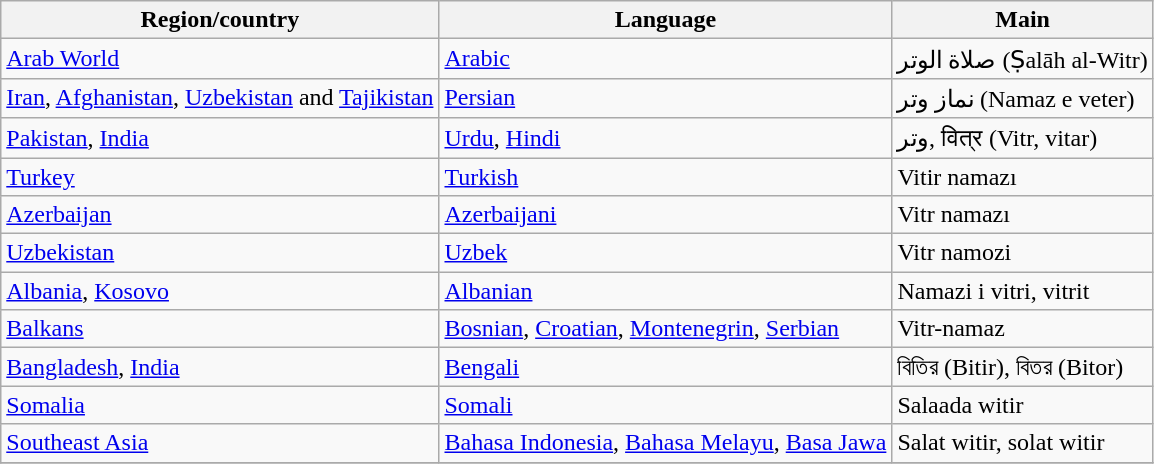<table class="wikitable">
<tr>
<th>Region/country</th>
<th>Language</th>
<th>Main</th>
</tr>
<tr>
<td><a href='#'>Arab World</a></td>
<td><a href='#'>Arabic</a></td>
<td>صلاة الوتر (Ṣalāh al-Witr)</td>
</tr>
<tr>
<td><a href='#'>Iran</a>, <a href='#'>Afghanistan</a>, <a href='#'>Uzbekistan</a> and <a href='#'>Tajikistan</a></td>
<td><a href='#'>Persian</a></td>
<td>نماز وتر (Namaz e veter)</td>
</tr>
<tr>
<td><a href='#'>Pakistan</a>, <a href='#'>India</a></td>
<td><a href='#'>Urdu</a>, <a href='#'>Hindi</a></td>
<td>وتر, वित्र (Vitr, vitar)</td>
</tr>
<tr>
<td><a href='#'>Turkey</a></td>
<td><a href='#'>Turkish</a></td>
<td>Vitir namazı</td>
</tr>
<tr>
<td><a href='#'>Azerbaijan</a></td>
<td><a href='#'>Azerbaijani</a></td>
<td>Vitr namazı</td>
</tr>
<tr>
<td><a href='#'>Uzbekistan</a></td>
<td><a href='#'>Uzbek</a></td>
<td>Vitr namozi</td>
</tr>
<tr>
<td><a href='#'>Albania</a>, <a href='#'>Kosovo</a></td>
<td><a href='#'>Albanian</a></td>
<td>Namazi i vitri, vitrit</td>
</tr>
<tr>
<td><a href='#'>Balkans</a></td>
<td><a href='#'>Bosnian</a>, <a href='#'>Croatian</a>, <a href='#'>Montenegrin</a>, <a href='#'>Serbian</a></td>
<td>Vitr-namaz</td>
</tr>
<tr>
<td><a href='#'>Bangladesh</a>, <a href='#'>India</a></td>
<td><a href='#'>Bengali</a></td>
<td>বিতির (Bitir), বিতর (Bitor)</td>
</tr>
<tr>
<td><a href='#'>Somalia</a></td>
<td><a href='#'>Somali</a></td>
<td>Salaada witir</td>
</tr>
<tr>
<td><a href='#'>Southeast Asia</a></td>
<td><a href='#'>Bahasa Indonesia</a>, <a href='#'>Bahasa Melayu</a>, <a href='#'>Basa Jawa</a></td>
<td>Salat witir, solat witir</td>
</tr>
<tr>
</tr>
</table>
